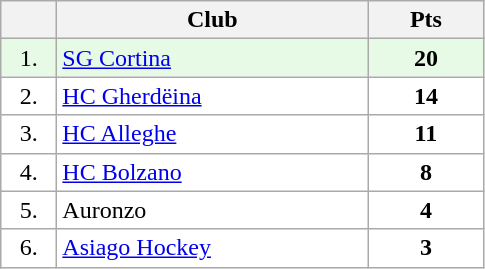<table class="wikitable">
<tr>
<th width="30"></th>
<th width="200">Club</th>
<th width="70">Pts</th>
</tr>
<tr bgcolor="#e6fae6" align="center">
<td>1.</td>
<td align="left"><a href='#'>SG Cortina</a></td>
<td><strong>20</strong></td>
</tr>
<tr bgcolor="#FFFFFF" align="center">
<td>2.</td>
<td align="left"><a href='#'>HC Gherdëina</a></td>
<td><strong>14</strong></td>
</tr>
<tr bgcolor="#FFFFFF" align="center">
<td>3.</td>
<td align="left"><a href='#'>HC Alleghe</a></td>
<td><strong>11</strong></td>
</tr>
<tr bgcolor="#FFFFFF" align="center">
<td>4.</td>
<td align="left"><a href='#'>HC Bolzano</a></td>
<td><strong>8</strong></td>
</tr>
<tr bgcolor="#FFFFFF" align="center">
<td>5.</td>
<td align="left">Auronzo</td>
<td><strong>4</strong></td>
</tr>
<tr bgcolor="#FFFFFF" align="center">
<td>6.</td>
<td align="left"><a href='#'>Asiago Hockey</a></td>
<td><strong>3</strong></td>
</tr>
</table>
